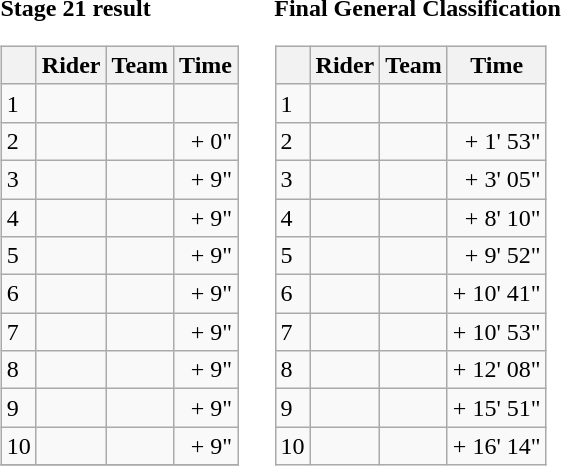<table>
<tr>
<td><strong>Stage 21 result</strong><br><table class="wikitable">
<tr>
<th></th>
<th>Rider</th>
<th>Team</th>
<th>Time</th>
</tr>
<tr>
<td>1</td>
<td></td>
<td></td>
<td align="right"></td>
</tr>
<tr>
<td>2</td>
<td></td>
<td></td>
<td align="right">+ 0"</td>
</tr>
<tr>
<td>3</td>
<td></td>
<td></td>
<td align="right">+ 9"</td>
</tr>
<tr>
<td>4</td>
<td></td>
<td></td>
<td align="right">+ 9"</td>
</tr>
<tr>
<td>5</td>
<td> </td>
<td></td>
<td align="right">+ 9"</td>
</tr>
<tr>
<td>6</td>
<td></td>
<td></td>
<td align="right">+ 9"</td>
</tr>
<tr>
<td>7</td>
<td></td>
<td></td>
<td align="right">+ 9"</td>
</tr>
<tr>
<td>8</td>
<td></td>
<td></td>
<td align="right">+ 9"</td>
</tr>
<tr>
<td>9</td>
<td></td>
<td></td>
<td align="right">+ 9"</td>
</tr>
<tr>
<td>10</td>
<td></td>
<td></td>
<td align="right">+ 9"</td>
</tr>
<tr>
</tr>
</table>
</td>
<td></td>
<td><strong>Final General Classification</strong><br><table class="wikitable">
<tr>
<th></th>
<th>Rider</th>
<th>Team</th>
<th>Time</th>
</tr>
<tr>
<td>1</td>
<td> </td>
<td></td>
<td align="right"></td>
</tr>
<tr>
<td>2</td>
<td> </td>
<td></td>
<td align="right">+ 1' 53"</td>
</tr>
<tr>
<td>3</td>
<td></td>
<td></td>
<td align="right">+ 3' 05"</td>
</tr>
<tr>
<td>4</td>
<td></td>
<td></td>
<td align="right">+ 8' 10"</td>
</tr>
<tr>
<td>5</td>
<td></td>
<td></td>
<td align="right">+ 9' 52"</td>
</tr>
<tr>
<td>6</td>
<td></td>
<td></td>
<td align="right">+ 10' 41"</td>
</tr>
<tr>
<td>7</td>
<td></td>
<td></td>
<td align="right">+ 10' 53"</td>
</tr>
<tr>
<td>8</td>
<td></td>
<td></td>
<td align="right">+ 12' 08"</td>
</tr>
<tr>
<td>9</td>
<td></td>
<td></td>
<td align="right">+ 15' 51"</td>
</tr>
<tr>
<td>10</td>
<td></td>
<td></td>
<td align="right">+ 16' 14"</td>
</tr>
</table>
</td>
</tr>
</table>
